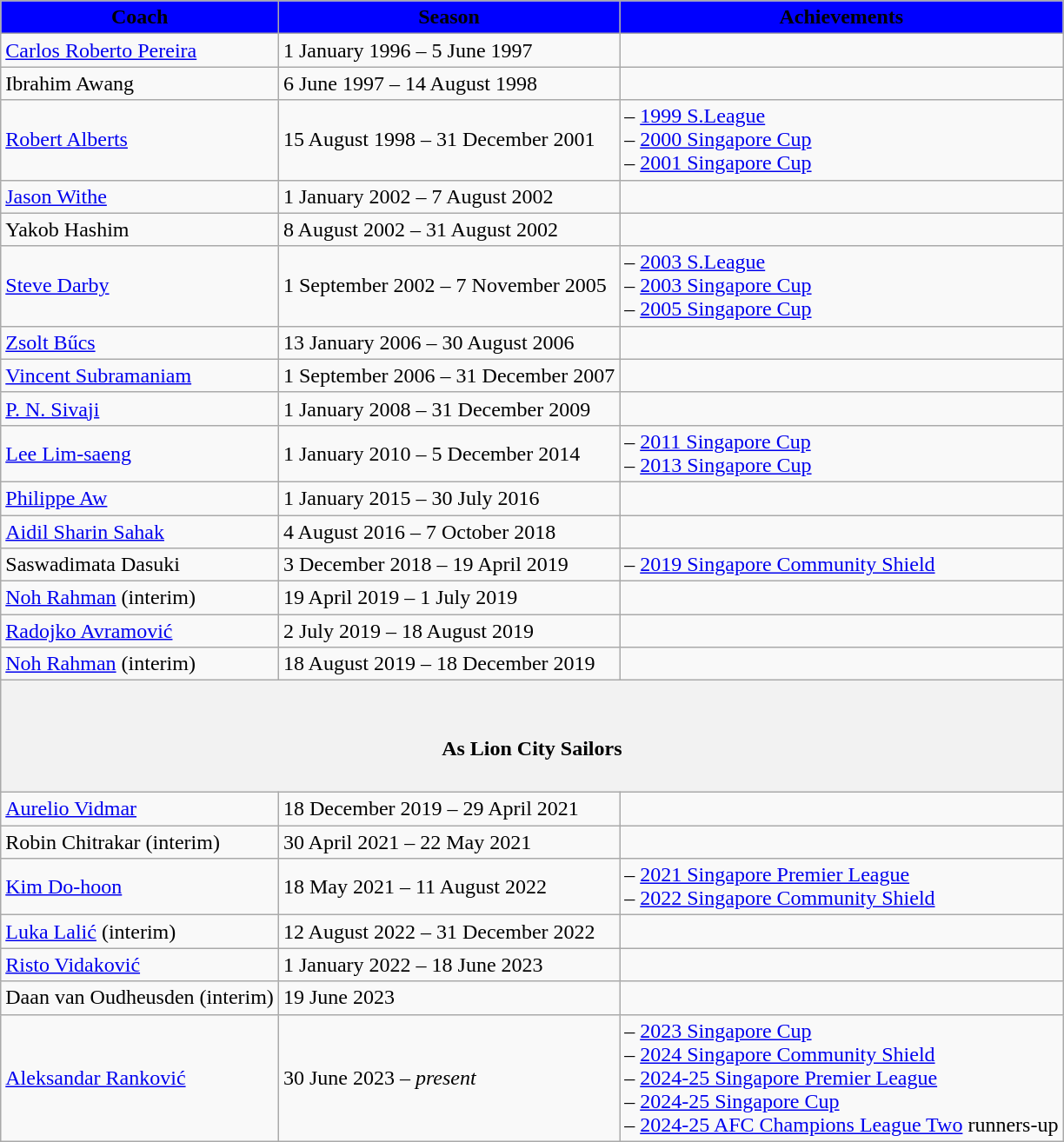<table class="wikitable sortable plainrowheaders" style="text-align:left;">
<tr>
<th style="background-color:blue;"><span> Coach</span></th>
<th style="background-color:blue;"><span> Season</span></th>
<th style="background-color:blue;"><span> Achievements</span></th>
</tr>
<tr>
<td> <a href='#'>Carlos Roberto Pereira</a></td>
<td>1 January 1996 – 5 June 1997</td>
<td></td>
</tr>
<tr>
<td> Ibrahim Awang</td>
<td>6 June 1997 – 14 August 1998</td>
<td></td>
</tr>
<tr>
<td> <a href='#'>Robert Alberts</a></td>
<td>15 August 1998 – 31 December 2001</td>
<td>– <a href='#'>1999 S.League</a><br>– <a href='#'>2000 Singapore Cup</a><br>– <a href='#'>2001 Singapore Cup</a></td>
</tr>
<tr>
<td> <a href='#'>Jason Withe</a></td>
<td>1 January 2002 – 7 August 2002</td>
<td></td>
</tr>
<tr>
<td> Yakob Hashim</td>
<td>8 August 2002 – 31 August 2002</td>
<td></td>
</tr>
<tr>
<td> <a href='#'>Steve Darby</a></td>
<td>1 September 2002 – 7 November 2005</td>
<td>– <a href='#'>2003 S.League</a><br>– <a href='#'>2003 Singapore Cup</a><br>– <a href='#'>2005 Singapore Cup</a></td>
</tr>
<tr>
<td> <a href='#'>Zsolt Bűcs</a></td>
<td>13 January 2006 – 30 August 2006</td>
<td></td>
</tr>
<tr>
<td> <a href='#'>Vincent Subramaniam</a></td>
<td>1 September 2006 – 31 December 2007</td>
<td></td>
</tr>
<tr>
<td> <a href='#'>P. N. Sivaji</a></td>
<td>1 January 2008 – 31 December 2009</td>
<td></td>
</tr>
<tr>
<td> <a href='#'>Lee Lim-saeng</a></td>
<td>1 January 2010 – 5 December 2014</td>
<td>– <a href='#'>2011 Singapore Cup</a><br>– <a href='#'>2013 Singapore Cup</a></td>
</tr>
<tr>
<td> <a href='#'>Philippe Aw</a></td>
<td>1 January 2015 – 30 July 2016</td>
<td></td>
</tr>
<tr>
<td> <a href='#'>Aidil Sharin Sahak</a></td>
<td>4 August 2016 – 7 October 2018</td>
<td></td>
</tr>
<tr>
<td> Saswadimata Dasuki</td>
<td>3 December 2018 – 19 April 2019</td>
<td>– <a href='#'>2019 Singapore Community Shield</a></td>
</tr>
<tr>
<td> <a href='#'>Noh Rahman</a> (interim)</td>
<td>19 April 2019 – 1 July 2019</td>
<td></td>
</tr>
<tr>
<td> <a href='#'>Radojko Avramović</a></td>
<td>2 July 2019 – 18 August 2019</td>
<td></td>
</tr>
<tr>
<td> <a href='#'>Noh Rahman</a> (interim)</td>
<td>18 August 2019 – 18 December 2019</td>
<td></td>
</tr>
<tr>
<th colspan="3"><br><h4>As Lion City Sailors</h4></th>
</tr>
<tr>
<td> <a href='#'>Aurelio Vidmar</a></td>
<td>18 December 2019 – 29 April 2021</td>
<td></td>
</tr>
<tr>
<td> Robin Chitrakar (interim)</td>
<td>30 April 2021 – 22 May 2021</td>
<td></td>
</tr>
<tr>
<td> <a href='#'>Kim Do-hoon</a></td>
<td>18 May 2021 – 11 August 2022</td>
<td>– <a href='#'>2021 Singapore Premier League</a><br>– <a href='#'>2022 Singapore Community Shield</a></td>
</tr>
<tr>
<td> <a href='#'>Luka Lalić</a> (interim)</td>
<td>12 August 2022 – 31 December 2022</td>
<td></td>
</tr>
<tr>
<td> <a href='#'>Risto Vidaković</a></td>
<td>1 January 2022 – 18 June 2023</td>
<td></td>
</tr>
<tr>
<td> Daan van Oudheusden (interim)</td>
<td>19 June 2023</td>
<td></td>
</tr>
<tr>
<td> <a href='#'>Aleksandar Ranković</a></td>
<td>30 June 2023 – <em>present</em></td>
<td>– <a href='#'>2023 Singapore Cup</a><br>– <a href='#'>2024 Singapore Community Shield</a><br>– <a href='#'>2024-25 Singapore Premier League</a><br>– <a href='#'>2024-25 Singapore Cup</a><br>– <a href='#'>2024-25 AFC Champions League Two</a> runners-up</td>
</tr>
</table>
